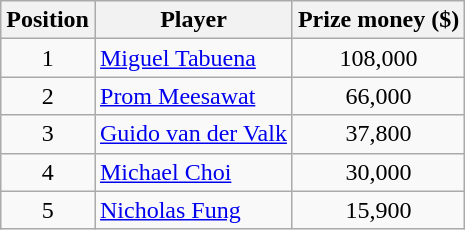<table class="wikitable">
<tr>
<th>Position</th>
<th>Player</th>
<th>Prize money ($)</th>
</tr>
<tr>
<td align=center>1</td>
<td> <a href='#'>Miguel Tabuena</a></td>
<td align=center>108,000</td>
</tr>
<tr>
<td align=center>2</td>
<td> <a href='#'>Prom Meesawat</a></td>
<td align=center>66,000</td>
</tr>
<tr>
<td align=center>3</td>
<td> <a href='#'>Guido van der Valk</a></td>
<td align=center>37,800</td>
</tr>
<tr>
<td align=center>4</td>
<td> <a href='#'>Michael Choi</a></td>
<td align=center>30,000</td>
</tr>
<tr>
<td align=center>5</td>
<td> <a href='#'>Nicholas Fung</a></td>
<td align=center>15,900</td>
</tr>
</table>
